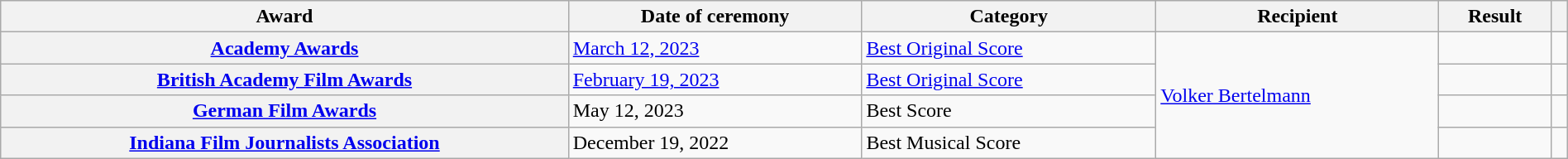<table class="wikitable sortable plainrowheaders" style="width: 100%;">
<tr>
<th scope="col">Award</th>
<th scope="col">Date of ceremony</th>
<th scope="col">Category</th>
<th scope="col">Recipient</th>
<th scope="col">Result</th>
<th scope="col" class="unsortable"></th>
</tr>
<tr>
<th scope="row"><a href='#'>Academy Awards</a></th>
<td><a href='#'>March 12, 2023</a></td>
<td><a href='#'>Best Original Score</a></td>
<td rowspan="4"><a href='#'>Volker Bertelmann</a></td>
<td></td>
<td align="center"></td>
</tr>
<tr>
<th scope="row"><a href='#'>British Academy Film Awards</a></th>
<td><a href='#'>February 19, 2023</a></td>
<td><a href='#'>Best Original Score</a></td>
<td></td>
<td align="center"></td>
</tr>
<tr>
<th scope="row"><a href='#'>German Film Awards</a></th>
<td>May 12, 2023</td>
<td>Best Score</td>
<td></td>
<td align="center"></td>
</tr>
<tr>
<th scope="row"><a href='#'>Indiana Film Journalists Association</a></th>
<td>December 19, 2022</td>
<td>Best Musical Score</td>
<td></td>
<td align="center"></td>
</tr>
</table>
